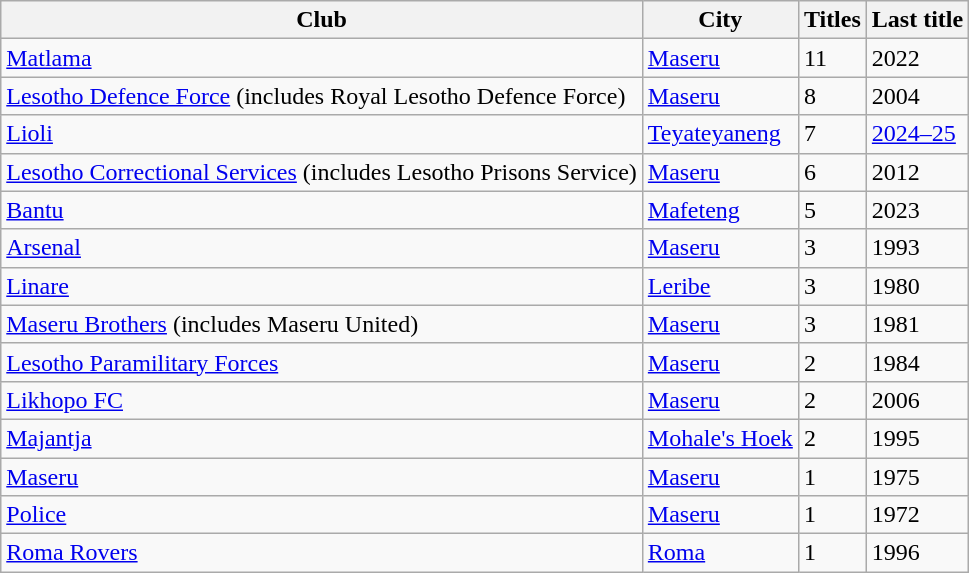<table class="wikitable">
<tr>
<th>Club</th>
<th>City</th>
<th>Titles</th>
<th>Last title</th>
</tr>
<tr>
<td><a href='#'>Matlama</a></td>
<td><a href='#'>Maseru</a></td>
<td>11</td>
<td>2022</td>
</tr>
<tr>
<td><a href='#'>Lesotho Defence Force</a> (includes Royal Lesotho Defence Force)</td>
<td><a href='#'>Maseru</a></td>
<td>8</td>
<td>2004</td>
</tr>
<tr>
<td><a href='#'>Lioli</a></td>
<td><a href='#'>Teyateyaneng</a></td>
<td>7</td>
<td><a href='#'>2024–25</a></td>
</tr>
<tr>
<td><a href='#'>Lesotho Correctional Services</a> (includes Lesotho Prisons Service)</td>
<td><a href='#'>Maseru</a></td>
<td>6</td>
<td>2012</td>
</tr>
<tr>
<td><a href='#'>Bantu</a></td>
<td><a href='#'>Mafeteng</a></td>
<td>5</td>
<td>2023</td>
</tr>
<tr>
<td><a href='#'>Arsenal</a></td>
<td><a href='#'>Maseru</a></td>
<td>3</td>
<td>1993</td>
</tr>
<tr>
<td><a href='#'>Linare</a></td>
<td><a href='#'>Leribe</a></td>
<td>3</td>
<td>1980</td>
</tr>
<tr>
<td><a href='#'>Maseru Brothers</a> (includes Maseru United)</td>
<td><a href='#'>Maseru</a></td>
<td>3</td>
<td>1981</td>
</tr>
<tr>
<td><a href='#'>Lesotho Paramilitary Forces</a></td>
<td><a href='#'>Maseru</a></td>
<td>2</td>
<td>1984</td>
</tr>
<tr>
<td><a href='#'>Likhopo FC</a></td>
<td><a href='#'>Maseru</a></td>
<td>2</td>
<td>2006</td>
</tr>
<tr>
<td><a href='#'>Majantja</a></td>
<td><a href='#'>Mohale's Hoek</a></td>
<td>2</td>
<td>1995</td>
</tr>
<tr>
<td><a href='#'>Maseru</a></td>
<td><a href='#'>Maseru</a></td>
<td>1</td>
<td>1975</td>
</tr>
<tr>
<td><a href='#'>Police</a></td>
<td><a href='#'>Maseru</a></td>
<td>1</td>
<td>1972</td>
</tr>
<tr>
<td><a href='#'>Roma Rovers</a></td>
<td><a href='#'>Roma</a></td>
<td>1</td>
<td>1996</td>
</tr>
</table>
